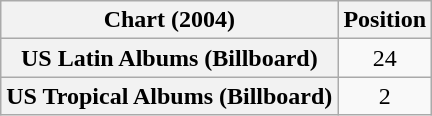<table class="wikitable plainrowheaders " style="text-align:center;">
<tr>
<th scope="col">Chart (2004)</th>
<th scope="col">Position</th>
</tr>
<tr>
<th scope="row">US Latin Albums (Billboard)</th>
<td>24</td>
</tr>
<tr>
<th scope="row">US Tropical Albums (Billboard)</th>
<td>2</td>
</tr>
</table>
